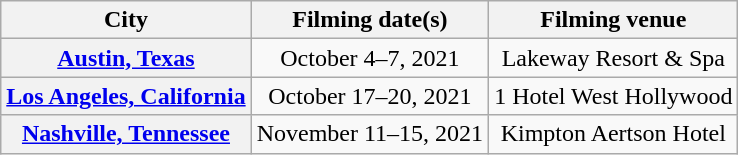<table class="wikitable sortable" style=" text-align:center">
<tr>
<th scope="col">City</th>
<th scope="col">Filming date(s)</th>
<th scope="col" class="unsortable">Filming venue</th>
</tr>
<tr>
<th scope="row"><a href='#'>Austin, Texas</a></th>
<td>October 4–7, 2021</td>
<td>Lakeway Resort & Spa</td>
</tr>
<tr>
<th scope="row"><a href='#'>Los Angeles, California</a></th>
<td>October 17–20, 2021</td>
<td>1 Hotel West Hollywood</td>
</tr>
<tr>
<th scope="row"><a href='#'>Nashville, Tennessee</a></th>
<td>November 11–15, 2021</td>
<td>Kimpton Aertson Hotel</td>
</tr>
</table>
